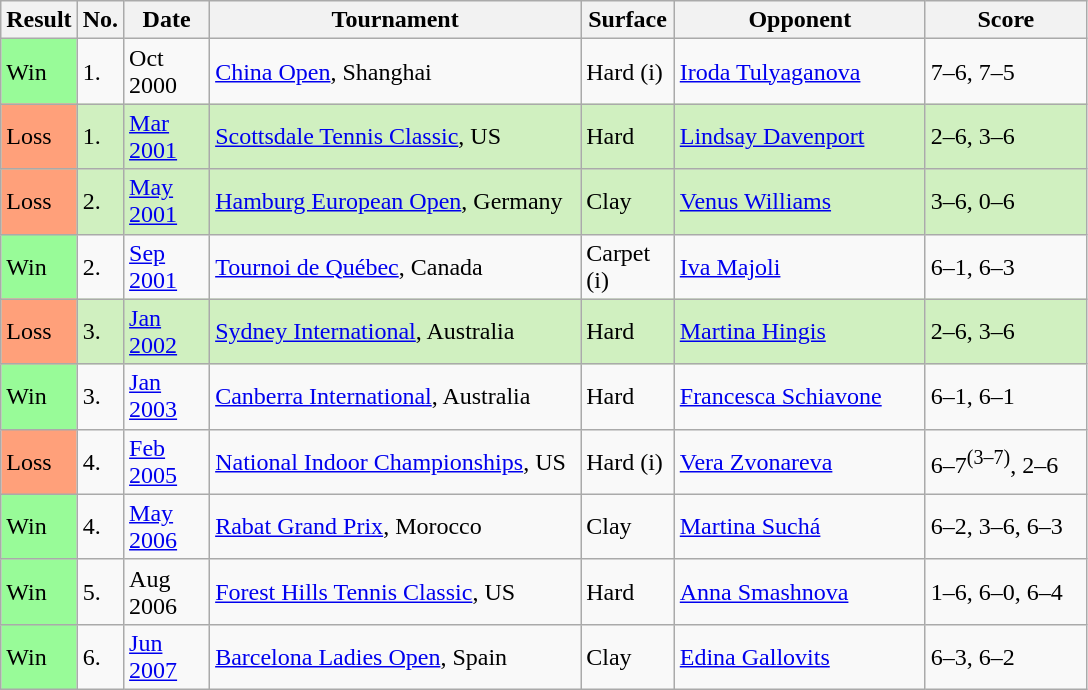<table class="sortable wikitable">
<tr>
<th>Result</th>
<th width=20>No.</th>
<th width=50>Date</th>
<th width=240>Tournament</th>
<th width=55>Surface</th>
<th width=160>Opponent</th>
<th width=100 class="unsortable">Score</th>
</tr>
<tr>
<td style="background:#98fb98;">Win</td>
<td>1.</td>
<td>Oct 2000</td>
<td><a href='#'>China Open</a>, Shanghai</td>
<td>Hard (i)</td>
<td> <a href='#'>Iroda Tulyaganova</a></td>
<td>7–6, 7–5</td>
</tr>
<tr bgcolor=#d0f0c0>
<td style="background:#ffa07a;">Loss</td>
<td>1.</td>
<td><a href='#'>Mar 2001</a></td>
<td><a href='#'>Scottsdale Tennis Classic</a>, US</td>
<td>Hard</td>
<td> <a href='#'>Lindsay Davenport</a></td>
<td>2–6, 3–6</td>
</tr>
<tr bgcolor=#d0f0c0>
<td style="background:#ffa07a;">Loss</td>
<td>2.</td>
<td><a href='#'>May 2001</a></td>
<td><a href='#'>Hamburg European Open</a>, Germany</td>
<td>Clay</td>
<td> <a href='#'>Venus Williams</a></td>
<td>3–6, 0–6</td>
</tr>
<tr>
<td style="background:#98fb98;">Win</td>
<td>2.</td>
<td><a href='#'>Sep 2001</a></td>
<td><a href='#'>Tournoi de Québec</a>, Canada</td>
<td>Carpet (i)</td>
<td> <a href='#'>Iva Majoli</a></td>
<td>6–1, 6–3</td>
</tr>
<tr bgcolor=#d0f0c0>
<td style="background:#ffa07a;">Loss</td>
<td>3.</td>
<td><a href='#'>Jan 2002</a></td>
<td><a href='#'>Sydney International</a>, Australia</td>
<td>Hard</td>
<td> <a href='#'>Martina Hingis</a></td>
<td>2–6, 3–6</td>
</tr>
<tr>
<td style="background:#98fb98;">Win</td>
<td>3.</td>
<td><a href='#'>Jan 2003</a></td>
<td><a href='#'>Canberra International</a>, Australia</td>
<td>Hard</td>
<td> <a href='#'>Francesca Schiavone</a></td>
<td>6–1, 6–1</td>
</tr>
<tr>
<td style="background:#ffa07a;">Loss</td>
<td>4.</td>
<td><a href='#'>Feb 2005</a></td>
<td><a href='#'>National Indoor Championships</a>, US</td>
<td>Hard (i)</td>
<td> <a href='#'>Vera Zvonareva</a></td>
<td>6–7<sup>(3–7)</sup>, 2–6</td>
</tr>
<tr>
<td style="background:#98fb98;">Win</td>
<td>4.</td>
<td><a href='#'>May 2006</a></td>
<td><a href='#'>Rabat Grand Prix</a>, Morocco</td>
<td>Clay</td>
<td> <a href='#'>Martina Suchá</a></td>
<td>6–2, 3–6, 6–3</td>
</tr>
<tr>
<td style="background:#98fb98;">Win</td>
<td>5.</td>
<td>Aug 2006</td>
<td><a href='#'>Forest Hills Tennis Classic</a>, US</td>
<td>Hard</td>
<td> <a href='#'>Anna Smashnova</a></td>
<td>1–6, 6–0, 6–4</td>
</tr>
<tr>
<td style="background:#98fb98;">Win</td>
<td>6.</td>
<td><a href='#'>Jun 2007</a></td>
<td><a href='#'>Barcelona Ladies Open</a>, Spain</td>
<td>Clay</td>
<td> <a href='#'>Edina Gallovits</a></td>
<td>6–3, 6–2</td>
</tr>
</table>
